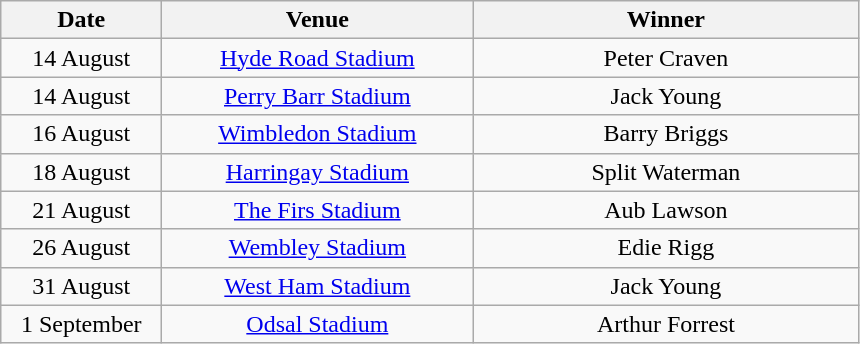<table class="wikitable" style="text-align:center">
<tr>
<th width=100>Date</th>
<th width=200>Venue</th>
<th width=250>Winner</th>
</tr>
<tr>
<td>14 August</td>
<td><a href='#'>Hyde Road Stadium</a></td>
<td>Peter Craven</td>
</tr>
<tr>
<td>14 August</td>
<td><a href='#'>Perry Barr Stadium</a></td>
<td>Jack Young</td>
</tr>
<tr>
<td>16 August</td>
<td><a href='#'>Wimbledon Stadium</a></td>
<td>Barry Briggs</td>
</tr>
<tr>
<td>18 August</td>
<td><a href='#'>Harringay Stadium</a></td>
<td>Split Waterman</td>
</tr>
<tr>
<td>21 August</td>
<td><a href='#'>The Firs Stadium</a></td>
<td>Aub Lawson</td>
</tr>
<tr>
<td>26 August</td>
<td><a href='#'>Wembley Stadium</a></td>
<td>Edie Rigg</td>
</tr>
<tr>
<td>31 August</td>
<td><a href='#'>West Ham Stadium</a></td>
<td>Jack Young</td>
</tr>
<tr>
<td>1 September</td>
<td><a href='#'>Odsal Stadium</a></td>
<td>Arthur Forrest</td>
</tr>
</table>
